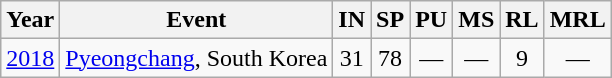<table class="wikitable sortable" style="text-align: center;">
<tr>
<th>Year</th>
<th>Event</th>
<th>IN</th>
<th>SP</th>
<th>PU</th>
<th>MS</th>
<th>RL</th>
<th>MRL</th>
</tr>
<tr>
<td><a href='#'>2018</a></td>
<td style="text-align: left;"> <a href='#'>Pyeongchang</a>, South Korea</td>
<td>31</td>
<td>78</td>
<td>—</td>
<td>—</td>
<td>9</td>
<td>—</td>
</tr>
</table>
